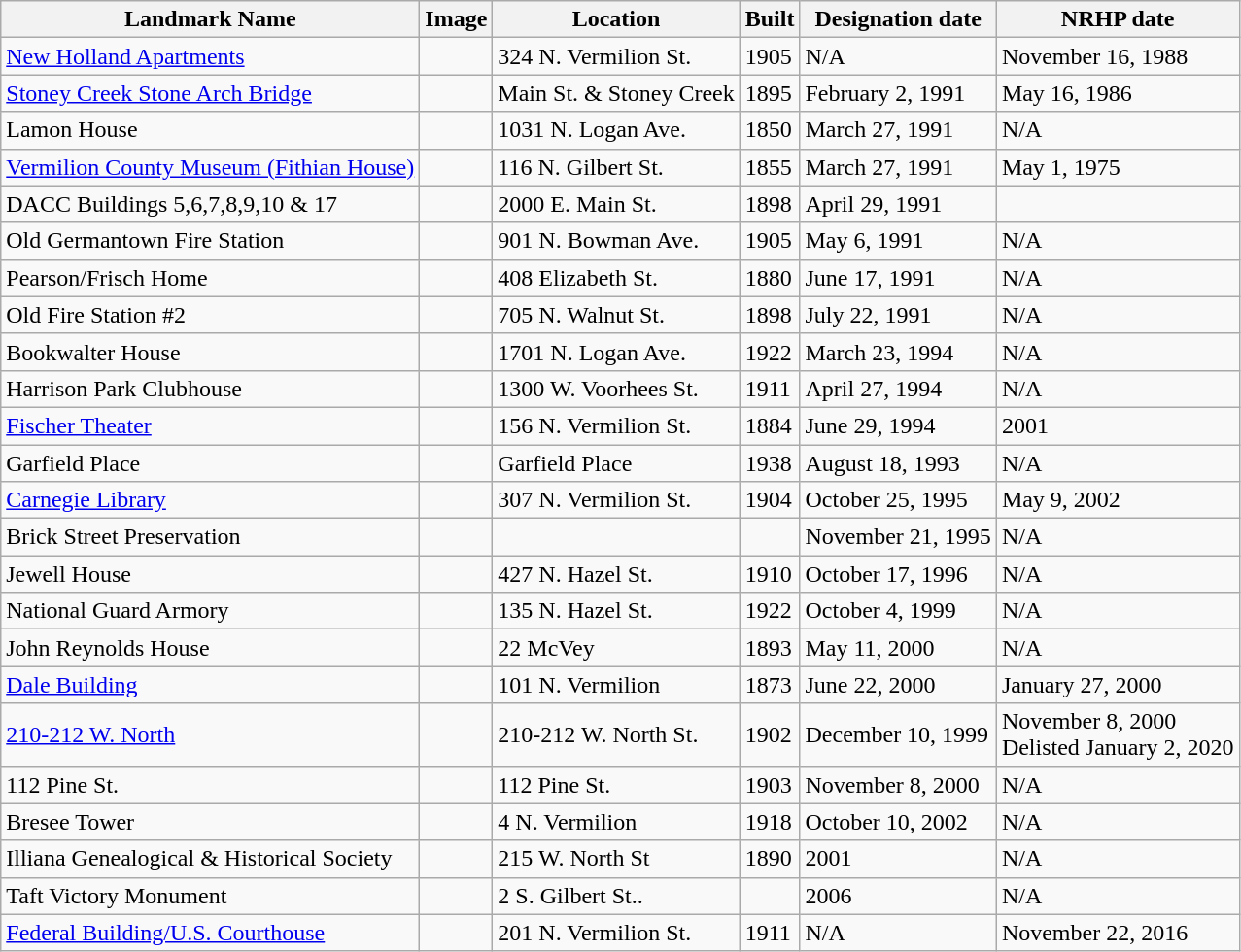<table class="wikitable sortable">
<tr>
<th>Landmark Name</th>
<th>Image</th>
<th>Location</th>
<th>Built</th>
<th>Designation date</th>
<th>NRHP date</th>
</tr>
<tr>
<td><a href='#'>New Holland Apartments</a></td>
<td></td>
<td>324 N. Vermilion St.</td>
<td>1905</td>
<td>N/A</td>
<td>November 16, 1988</td>
</tr>
<tr>
<td><a href='#'>Stoney Creek Stone Arch Bridge</a></td>
<td></td>
<td>Main St. & Stoney Creek</td>
<td>1895</td>
<td>February 2, 1991</td>
<td>May 16, 1986</td>
</tr>
<tr>
<td>Lamon House</td>
<td></td>
<td>1031 N. Logan Ave.</td>
<td>1850</td>
<td>March 27, 1991</td>
<td>N/A</td>
</tr>
<tr>
<td><a href='#'>Vermilion County Museum (Fithian House)</a></td>
<td></td>
<td>116 N. Gilbert St.</td>
<td>1855</td>
<td>March 27, 1991</td>
<td>May 1, 1975</td>
</tr>
<tr>
<td>DACC Buildings 5,6,7,8,9,10 & 17</td>
<td></td>
<td>2000 E. Main St.</td>
<td>1898</td>
<td>April 29, 1991</td>
<td></td>
</tr>
<tr>
<td>Old Germantown Fire Station</td>
<td></td>
<td>901 N. Bowman Ave.</td>
<td>1905</td>
<td>May 6, 1991</td>
<td>N/A</td>
</tr>
<tr>
<td>Pearson/Frisch Home</td>
<td></td>
<td>408 Elizabeth St.</td>
<td>1880</td>
<td>June 17, 1991</td>
<td>N/A</td>
</tr>
<tr>
<td>Old Fire Station #2</td>
<td></td>
<td>705 N. Walnut St.</td>
<td>1898</td>
<td>July 22, 1991</td>
<td>N/A</td>
</tr>
<tr>
<td>Bookwalter House</td>
<td></td>
<td>1701 N. Logan Ave.</td>
<td>1922</td>
<td>March 23, 1994</td>
<td>N/A</td>
</tr>
<tr>
<td>Harrison Park Clubhouse</td>
<td></td>
<td>1300 W. Voorhees St.</td>
<td>1911</td>
<td>April 27, 1994</td>
<td>N/A</td>
</tr>
<tr>
<td><a href='#'>Fischer Theater</a></td>
<td></td>
<td>156 N. Vermilion St.</td>
<td>1884</td>
<td>June 29, 1994</td>
<td>2001</td>
</tr>
<tr>
<td>Garfield Place</td>
<td></td>
<td>Garfield Place</td>
<td>1938</td>
<td>August 18, 1993</td>
<td>N/A</td>
</tr>
<tr>
<td><a href='#'>Carnegie Library</a></td>
<td></td>
<td>307 N. Vermilion St.</td>
<td>1904</td>
<td>October 25, 1995</td>
<td>May 9, 2002</td>
</tr>
<tr>
<td>Brick Street Preservation</td>
<td></td>
<td></td>
<td></td>
<td>November 21, 1995</td>
<td>N/A</td>
</tr>
<tr>
<td>Jewell House</td>
<td></td>
<td>427 N. Hazel St.</td>
<td>1910</td>
<td>October 17, 1996</td>
<td>N/A</td>
</tr>
<tr>
<td>National Guard Armory</td>
<td></td>
<td>135 N. Hazel St.</td>
<td>1922</td>
<td>October 4, 1999</td>
<td>N/A</td>
</tr>
<tr>
<td>John Reynolds House</td>
<td></td>
<td>22 McVey</td>
<td>1893</td>
<td>May 11, 2000</td>
<td>N/A</td>
</tr>
<tr>
<td><a href='#'>Dale Building</a></td>
<td></td>
<td>101 N. Vermilion</td>
<td>1873</td>
<td>June 22, 2000</td>
<td>January 27, 2000</td>
</tr>
<tr>
<td><a href='#'>210-212 W. North</a></td>
<td></td>
<td>210-212 W. North St.</td>
<td>1902</td>
<td>December 10, 1999</td>
<td>November 8, 2000<br>Delisted January 2, 2020</td>
</tr>
<tr>
<td>112 Pine St.</td>
<td></td>
<td>112 Pine St.</td>
<td>1903</td>
<td>November 8, 2000</td>
<td>N/A</td>
</tr>
<tr>
<td>Bresee Tower</td>
<td></td>
<td>4 N. Vermilion</td>
<td>1918</td>
<td>October 10, 2002</td>
<td>N/A</td>
</tr>
<tr>
<td>Illiana Genealogical & Historical Society</td>
<td></td>
<td>215 W. North St</td>
<td>1890</td>
<td>2001</td>
<td>N/A</td>
</tr>
<tr>
<td>Taft Victory Monument</td>
<td></td>
<td>2 S. Gilbert St..</td>
<td></td>
<td>2006</td>
<td>N/A</td>
</tr>
<tr>
<td><a href='#'>Federal Building/U.S. Courthouse</a></td>
<td></td>
<td>201 N. Vermilion St.</td>
<td>1911</td>
<td>N/A</td>
<td>November 22, 2016</td>
</tr>
</table>
